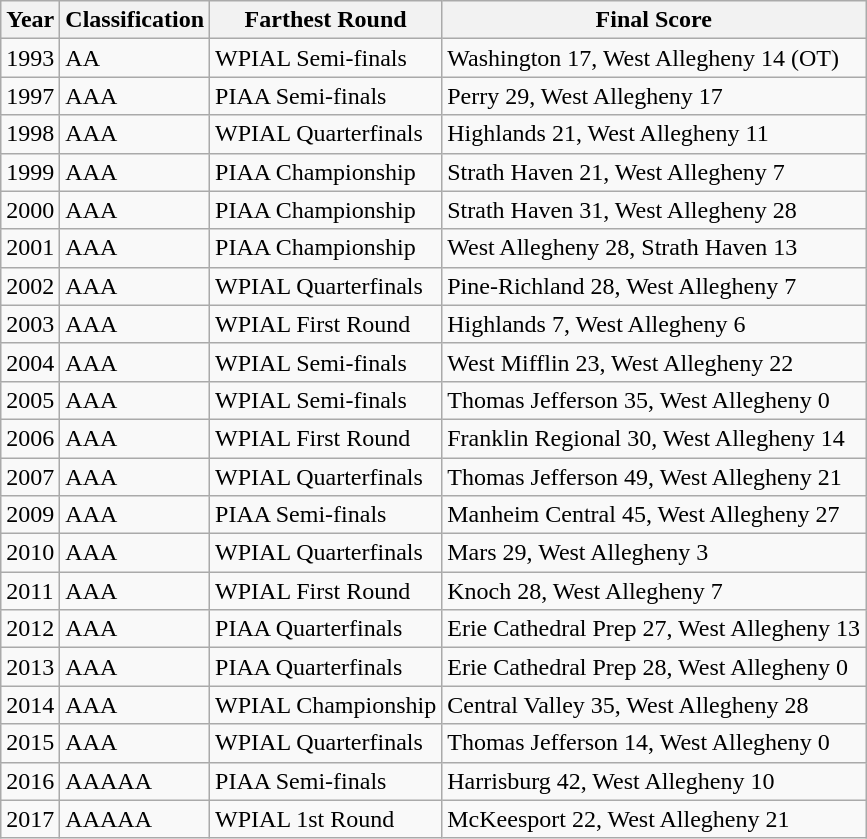<table class="wikitable">
<tr>
<th>Year</th>
<th>Classification</th>
<th>Farthest Round</th>
<th>Final Score</th>
</tr>
<tr>
<td>1993</td>
<td>AA</td>
<td>WPIAL Semi-finals</td>
<td>Washington 17, West Allegheny 14 (OT)</td>
</tr>
<tr>
<td>1997</td>
<td>AAA</td>
<td>PIAA Semi-finals</td>
<td>Perry 29, West Allegheny 17</td>
</tr>
<tr>
<td>1998</td>
<td>AAA</td>
<td>WPIAL Quarterfinals</td>
<td>Highlands 21, West Allegheny 11</td>
</tr>
<tr>
<td>1999</td>
<td>AAA</td>
<td>PIAA Championship</td>
<td>Strath Haven 21, West Allegheny 7</td>
</tr>
<tr>
<td>2000</td>
<td>AAA</td>
<td>PIAA Championship</td>
<td>Strath Haven 31, West Allegheny 28</td>
</tr>
<tr>
<td>2001</td>
<td>AAA</td>
<td>PIAA Championship</td>
<td>West Allegheny 28, Strath Haven 13</td>
</tr>
<tr>
<td>2002</td>
<td>AAA</td>
<td>WPIAL Quarterfinals</td>
<td>Pine-Richland 28, West Allegheny 7</td>
</tr>
<tr>
<td>2003</td>
<td>AAA</td>
<td>WPIAL First Round</td>
<td>Highlands 7, West Allegheny 6</td>
</tr>
<tr>
<td>2004</td>
<td>AAA</td>
<td>WPIAL Semi-finals</td>
<td>West Mifflin 23, West Allegheny 22</td>
</tr>
<tr>
<td>2005</td>
<td>AAA</td>
<td>WPIAL Semi-finals</td>
<td>Thomas Jefferson 35, West Allegheny 0</td>
</tr>
<tr>
<td>2006</td>
<td>AAA</td>
<td>WPIAL First Round</td>
<td>Franklin Regional 30, West Allegheny 14</td>
</tr>
<tr>
<td>2007</td>
<td>AAA</td>
<td>WPIAL Quarterfinals</td>
<td>Thomas Jefferson 49, West Allegheny 21</td>
</tr>
<tr>
<td>2009</td>
<td>AAA</td>
<td>PIAA Semi-finals</td>
<td>Manheim Central 45, West Allegheny 27</td>
</tr>
<tr>
<td>2010</td>
<td>AAA</td>
<td>WPIAL Quarterfinals</td>
<td>Mars 29, West Allegheny 3</td>
</tr>
<tr>
<td>2011</td>
<td>AAA</td>
<td>WPIAL First Round</td>
<td>Knoch 28, West Allegheny 7</td>
</tr>
<tr>
<td>2012</td>
<td>AAA</td>
<td>PIAA Quarterfinals</td>
<td>Erie Cathedral Prep 27, West Allegheny 13</td>
</tr>
<tr>
<td>2013</td>
<td>AAA</td>
<td>PIAA Quarterfinals</td>
<td>Erie Cathedral Prep 28, West Allegheny 0</td>
</tr>
<tr>
<td>2014</td>
<td>AAA</td>
<td>WPIAL Championship</td>
<td>Central Valley 35, West Allegheny 28</td>
</tr>
<tr>
<td>2015</td>
<td>AAA</td>
<td>WPIAL Quarterfinals</td>
<td>Thomas Jefferson 14, West Allegheny 0</td>
</tr>
<tr>
<td>2016</td>
<td>AAAAA</td>
<td>PIAA Semi-finals</td>
<td>Harrisburg 42, West Allegheny 10</td>
</tr>
<tr>
<td>2017</td>
<td>AAAAA</td>
<td>WPIAL 1st Round</td>
<td>McKeesport 22, West Allegheny 21</td>
</tr>
</table>
